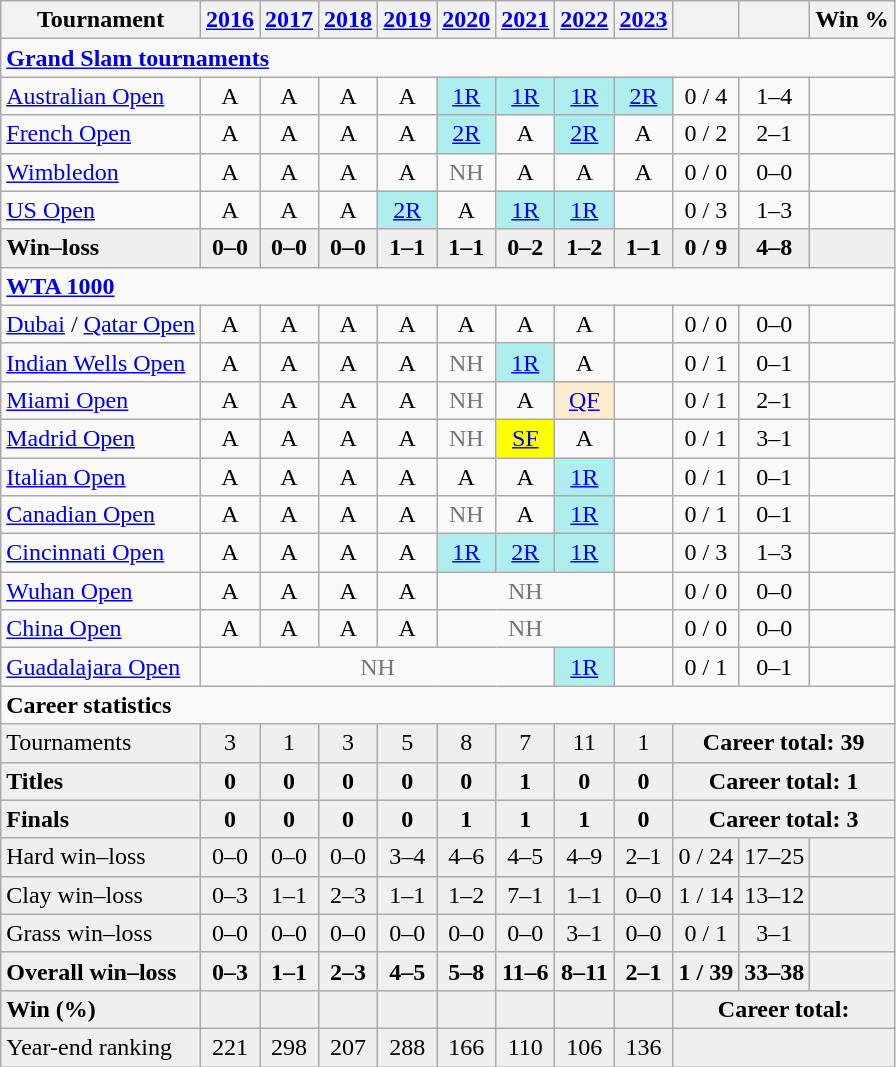<table class=wikitable style=text-align:center>
<tr>
<th>Tournament</th>
<th><a href='#'>2016</a></th>
<th><a href='#'>2017</a></th>
<th><a href='#'>2018</a></th>
<th><a href='#'>2019</a></th>
<th><a href='#'>2020</a></th>
<th><a href='#'>2021</a></th>
<th><a href='#'>2022</a></th>
<th><a href='#'>2023</a></th>
<th></th>
<th></th>
<th>Win %</th>
</tr>
<tr>
<td colspan="12" style="text-align:left"><strong><a href='#'>Grand Slam tournaments</a></strong></td>
</tr>
<tr>
<td align=left><a href='#'>Australian Open</a></td>
<td>A</td>
<td>A</td>
<td>A</td>
<td>A</td>
<td bgcolor=afeeee><a href='#'>1R</a></td>
<td bgcolor=afeeee><a href='#'>1R</a></td>
<td bgcolor=afeeee><a href='#'>1R</a></td>
<td bgcolor=afeeee><a href='#'>2R</a></td>
<td>0 / 4</td>
<td>1–4</td>
<td></td>
</tr>
<tr>
<td align=left><a href='#'>French Open</a></td>
<td>A</td>
<td>A</td>
<td>A</td>
<td>A</td>
<td bgcolor=afeeee><a href='#'>2R</a></td>
<td>A</td>
<td bgcolor=afeeee><a href='#'>2R</a></td>
<td>A</td>
<td>0 / 2</td>
<td>2–1</td>
<td></td>
</tr>
<tr>
<td align=left><a href='#'>Wimbledon</a></td>
<td>A</td>
<td>A</td>
<td>A</td>
<td>A</td>
<td style=color:#767676>NH</td>
<td>A</td>
<td>A</td>
<td>A</td>
<td>0 / 0</td>
<td>0–0</td>
<td></td>
</tr>
<tr>
<td align=left><a href='#'>US Open</a></td>
<td>A</td>
<td>A</td>
<td>A</td>
<td bgcolor=afeeee><a href='#'>2R</a></td>
<td>A</td>
<td bgcolor=afeeee><a href='#'>1R</a></td>
<td bgcolor=afeeee><a href='#'>1R</a></td>
<td></td>
<td>0 / 3</td>
<td>1–3</td>
<td></td>
</tr>
<tr style=font-weight:bold;background:#efefef>
<td style=text-align:left>Win–loss</td>
<td>0–0</td>
<td>0–0</td>
<td>0–0</td>
<td>1–1</td>
<td>1–1</td>
<td>0–2</td>
<td>1–2</td>
<td>1–1</td>
<td>0 / 9</td>
<td>4–8</td>
<td></td>
</tr>
<tr>
<td colspan="12" align="left"><strong><a href='#'>WTA 1000</a></strong></td>
</tr>
<tr>
<td align=left><a href='#'>Dubai</a> / <a href='#'>Qatar Open</a></td>
<td>A</td>
<td>A</td>
<td>A</td>
<td>A</td>
<td>A</td>
<td>A</td>
<td>A</td>
<td></td>
<td>0 / 0</td>
<td>0–0</td>
<td></td>
</tr>
<tr>
<td align=left><a href='#'>Indian Wells Open</a></td>
<td>A</td>
<td>A</td>
<td>A</td>
<td>A</td>
<td style="color:#767676">NH</td>
<td bgcolor=afeeee><a href='#'>1R</a></td>
<td>A</td>
<td></td>
<td>0 / 1</td>
<td>0–1</td>
<td></td>
</tr>
<tr>
<td align=left><a href='#'>Miami Open</a></td>
<td>A</td>
<td>A</td>
<td>A</td>
<td>A</td>
<td style="color:#767676">NH</td>
<td>A</td>
<td bgcolor=ffebcd><a href='#'>QF</a></td>
<td></td>
<td>0 / 1</td>
<td>2–1</td>
<td></td>
</tr>
<tr>
<td align=left><a href='#'>Madrid Open</a></td>
<td>A</td>
<td>A</td>
<td>A</td>
<td>A</td>
<td style="color:#767676">NH</td>
<td bgcolor=yellow><a href='#'>SF</a></td>
<td>A</td>
<td></td>
<td>0 / 1</td>
<td>3–1</td>
<td></td>
</tr>
<tr>
<td align=left><a href='#'>Italian Open</a></td>
<td>A</td>
<td>A</td>
<td>A</td>
<td>A</td>
<td>A</td>
<td>A</td>
<td bgcolor=afeeee><a href='#'>1R</a></td>
<td></td>
<td>0 / 1</td>
<td>0–1</td>
<td></td>
</tr>
<tr>
<td align=left><a href='#'>Canadian Open</a></td>
<td>A</td>
<td>A</td>
<td>A</td>
<td>A</td>
<td style=color:#767676>NH</td>
<td>A</td>
<td bgcolor=afeeee><a href='#'>1R</a></td>
<td></td>
<td>0 / 1</td>
<td>0–1</td>
<td></td>
</tr>
<tr>
<td align=left><a href='#'>Cincinnati Open</a></td>
<td>A</td>
<td>A</td>
<td>A</td>
<td>A</td>
<td bgcolor=afeeee><a href='#'>1R</a></td>
<td bgcolor=afeeee><a href='#'>2R</a></td>
<td bgcolor=afeeee><a href='#'>1R</a></td>
<td></td>
<td>0 / 3</td>
<td>1–3</td>
<td></td>
</tr>
<tr>
<td align=left><a href='#'>Wuhan Open</a></td>
<td>A</td>
<td>A</td>
<td>A</td>
<td>A</td>
<td colspan="3" style="color:#767676">NH</td>
<td></td>
<td>0 / 0</td>
<td>0–0</td>
<td></td>
</tr>
<tr>
<td align=left><a href='#'>China Open</a></td>
<td>A</td>
<td>A</td>
<td>A</td>
<td>A</td>
<td style="color:#767676" colspan="3">NH</td>
<td></td>
<td>0 / 0</td>
<td>0–0</td>
<td></td>
</tr>
<tr>
<td align=left><a href='#'>Guadalajara Open</a></td>
<td style="color:#767676" colspan="6">NH</td>
<td bgcolor=afeeee><a href='#'>1R</a></td>
<td></td>
<td>0 / 1</td>
<td>0–1</td>
<td></td>
</tr>
<tr>
<td colspan="12" align="left"><strong>Career statistics</strong></td>
</tr>
<tr bgcolor=efefef>
<td style=text-align:left>Tournaments</td>
<td>3</td>
<td>1</td>
<td>3</td>
<td>5</td>
<td>8</td>
<td>7</td>
<td>11</td>
<td>1</td>
<td colspan="3"><strong>Career total: 39</strong></td>
</tr>
<tr style=font-weight:bold;background:#efefef>
<td style=text-align:left>Titles</td>
<td>0</td>
<td>0</td>
<td>0</td>
<td>0</td>
<td>0</td>
<td>1</td>
<td>0</td>
<td>0</td>
<td colspan=3>Career total: 1</td>
</tr>
<tr style=font-weight:bold;background:#efefef>
<td style=text-align:left>Finals</td>
<td>0</td>
<td>0</td>
<td>0</td>
<td>0</td>
<td>1</td>
<td>1</td>
<td>1</td>
<td>0</td>
<td colspan=3>Career total: 3</td>
</tr>
<tr bgcolor=efefef>
<td align=left>Hard win–loss</td>
<td>0–0</td>
<td>0–0</td>
<td>0–0</td>
<td>3–4</td>
<td>4–6</td>
<td>4–5</td>
<td>4–9</td>
<td>2–1</td>
<td>0 / 24</td>
<td>17–25</td>
<td></td>
</tr>
<tr bgcolor=efefef>
<td align=left>Clay win–loss</td>
<td>0–3</td>
<td>1–1</td>
<td>2–3</td>
<td>1–1</td>
<td>1–2</td>
<td>7–1</td>
<td>1–1</td>
<td>0–0</td>
<td>1 / 14</td>
<td>13–12</td>
<td></td>
</tr>
<tr bgcolor=efefef>
<td align=left>Grass win–loss</td>
<td>0–0</td>
<td>0–0</td>
<td>0–0</td>
<td>0–0</td>
<td>0–0</td>
<td>0–0</td>
<td>3–1</td>
<td>0–0</td>
<td>0 / 1</td>
<td>3–1</td>
<td></td>
</tr>
<tr style=font-weight:bold;background:#efefef>
<td style=text-align:left>Overall win–loss</td>
<td>0–3</td>
<td>1–1</td>
<td>2–3</td>
<td>4–5</td>
<td>5–8</td>
<td>11–6</td>
<td>8–11</td>
<td>2–1</td>
<td>1 / 39</td>
<td>33–38</td>
<td></td>
</tr>
<tr style=font-weight:bold;background:#efefef>
<td style=text-align:left>Win (%)</td>
<td></td>
<td></td>
<td></td>
<td></td>
<td></td>
<td></td>
<td></td>
<td></td>
<td colspan="3">Career total: </td>
</tr>
<tr bgcolor=efefef>
<td align=left>Year-end ranking</td>
<td>221</td>
<td>298</td>
<td>207</td>
<td>288</td>
<td>166</td>
<td>110</td>
<td>106</td>
<td>136</td>
<td colspan=3></td>
</tr>
</table>
